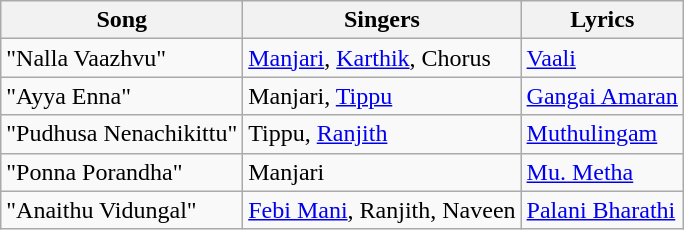<table class="wikitable">
<tr>
<th>Song</th>
<th>Singers</th>
<th>Lyrics</th>
</tr>
<tr>
<td>"Nalla Vaazhvu"</td>
<td><a href='#'>Manjari</a>, <a href='#'>Karthik</a>, Chorus</td>
<td><a href='#'>Vaali</a></td>
</tr>
<tr>
<td>"Ayya Enna"</td>
<td>Manjari, <a href='#'>Tippu</a></td>
<td><a href='#'>Gangai Amaran</a></td>
</tr>
<tr>
<td>"Pudhusa Nenachikittu"</td>
<td>Tippu, <a href='#'>Ranjith</a></td>
<td><a href='#'>Muthulingam</a></td>
</tr>
<tr>
<td>"Ponna Porandha"</td>
<td>Manjari</td>
<td><a href='#'>Mu. Metha</a></td>
</tr>
<tr>
<td>"Anaithu Vidungal"</td>
<td><a href='#'>Febi Mani</a>, Ranjith, Naveen</td>
<td><a href='#'>Palani Bharathi</a></td>
</tr>
</table>
